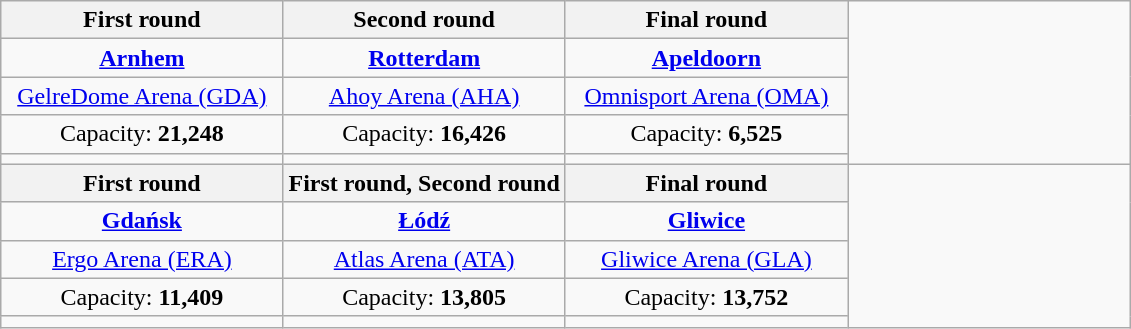<table class=wikitable style=text-align:center>
<tr>
<th width=25%>First round</th>
<th width=25%>Second round</th>
<th width=25%>Final round</th>
<td width=25% rowspan=5></td>
</tr>
<tr>
<td><strong><a href='#'>Arnhem</a></strong></td>
<td><strong><a href='#'>Rotterdam</a></strong></td>
<td><strong><a href='#'>Apeldoorn</a></strong></td>
</tr>
<tr>
<td><a href='#'>GelreDome Arena (GDA)</a></td>
<td><a href='#'>Ahoy Arena (AHA)</a></td>
<td><a href='#'>Omnisport Arena (OMA)</a></td>
</tr>
<tr>
<td>Capacity: <strong>21,248</strong></td>
<td>Capacity: <strong>16,426</strong></td>
<td>Capacity: <strong>6,525</strong></td>
</tr>
<tr>
<td></td>
<td></td>
<td></td>
</tr>
<tr>
<th>First round</th>
<th>First round, Second round</th>
<th>Final round</th>
<td rowspan=5></td>
</tr>
<tr>
<td><strong><a href='#'>Gdańsk</a></strong></td>
<td><strong><a href='#'>Łódź</a></strong></td>
<td><strong><a href='#'>Gliwice</a></strong></td>
</tr>
<tr>
<td><a href='#'>Ergo Arena (ERA)</a></td>
<td><a href='#'>Atlas Arena (ATA)</a></td>
<td><a href='#'>Gliwice Arena (GLA)</a></td>
</tr>
<tr>
<td>Capacity: <strong>11,409</strong></td>
<td>Capacity: <strong>13,805</strong></td>
<td>Capacity: <strong>13,752</strong></td>
</tr>
<tr>
<td></td>
<td></td>
<td></td>
</tr>
</table>
